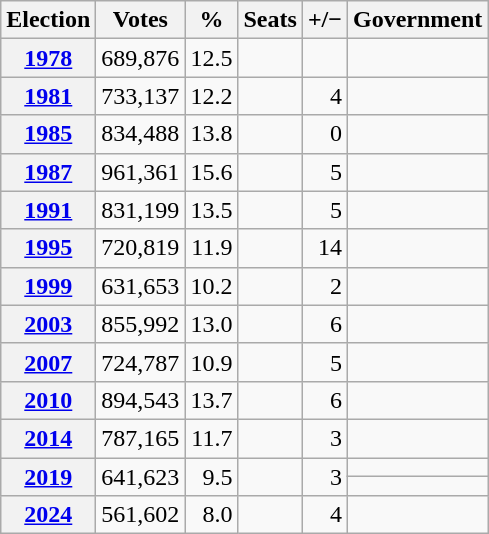<table class="wikitable" style="text-align:right;">
<tr>
<th>Election</th>
<th>Votes</th>
<th>%</th>
<th>Seats</th>
<th>+/−</th>
<th>Government</th>
</tr>
<tr>
<th><a href='#'>1978</a></th>
<td>689,876</td>
<td>12.5</td>
<td></td>
<td></td>
<td></td>
</tr>
<tr>
<th><a href='#'>1981</a></th>
<td>733,137</td>
<td>12.2</td>
<td></td>
<td> 4</td>
<td></td>
</tr>
<tr>
<th><a href='#'>1985</a></th>
<td>834,488</td>
<td>13.8</td>
<td></td>
<td> 0</td>
<td></td>
</tr>
<tr>
<th><a href='#'>1987</a></th>
<td>961,361</td>
<td>15.6</td>
<td></td>
<td> 5</td>
<td></td>
</tr>
<tr>
<th><a href='#'>1991</a></th>
<td>831,199</td>
<td>13.5</td>
<td></td>
<td> 5</td>
<td></td>
</tr>
<tr>
<th><a href='#'>1995</a></th>
<td>720,819</td>
<td>11.9</td>
<td></td>
<td> 14</td>
<td></td>
</tr>
<tr>
<th><a href='#'>1999</a></th>
<td>631,653</td>
<td>10.2</td>
<td></td>
<td> 2</td>
<td></td>
</tr>
<tr>
<th><a href='#'>2003</a></th>
<td>855,992</td>
<td>13.0</td>
<td></td>
<td> 6</td>
<td></td>
</tr>
<tr>
<th><a href='#'>2007</a></th>
<td>724,787</td>
<td>10.9</td>
<td></td>
<td> 5</td>
<td></td>
</tr>
<tr>
<th><a href='#'>2010</a></th>
<td>894,543</td>
<td>13.7</td>
<td></td>
<td> 6</td>
<td></td>
</tr>
<tr>
<th><a href='#'>2014</a></th>
<td>787,165</td>
<td>11.7</td>
<td></td>
<td> 3</td>
<td></td>
</tr>
<tr>
<th rowspan=2><a href='#'>2019</a></th>
<td rowspan=2>641,623</td>
<td rowspan=2>9.5</td>
<td rowspan=2></td>
<td rowspan=2> 3</td>
<td></td>
</tr>
<tr>
<td></td>
</tr>
<tr>
<th><a href='#'>2024</a></th>
<td>561,602</td>
<td>8.0</td>
<td></td>
<td> 4</td>
<td></td>
</tr>
</table>
